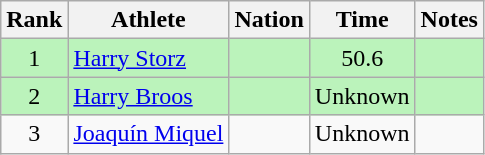<table class="wikitable sortable" style="text-align:center">
<tr>
<th>Rank</th>
<th>Athlete</th>
<th>Nation</th>
<th>Time</th>
<th>Notes</th>
</tr>
<tr bgcolor=bbf3bb>
<td>1</td>
<td align=left><a href='#'>Harry Storz</a></td>
<td align=left></td>
<td>50.6</td>
<td></td>
</tr>
<tr bgcolor=bbf3bb>
<td>2</td>
<td align=left><a href='#'>Harry Broos</a></td>
<td align=left></td>
<td>Unknown</td>
<td></td>
</tr>
<tr>
<td>3</td>
<td align=left><a href='#'>Joaquín Miquel</a></td>
<td align=left></td>
<td>Unknown</td>
<td></td>
</tr>
</table>
